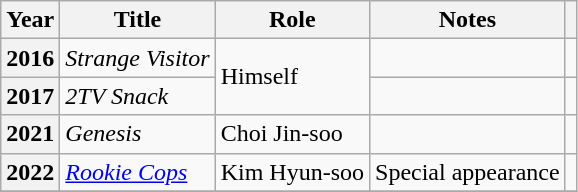<table class="wikitable sortable plainrowheaders">
<tr>
<th scope="col">Year</th>
<th scope="col">Title</th>
<th scope="col">Role</th>
<th scope="col">Notes</th>
<th scope="col" class="unsortable"></th>
</tr>
<tr>
<th scope="row">2016</th>
<td><em>Strange Visitor</em></td>
<td rowspan="2">Himself</td>
<td></td>
<td align="center"></td>
</tr>
<tr>
<th scope="row">2017</th>
<td><em>2TV Snack</em></td>
<td></td>
<td align="center"></td>
</tr>
<tr>
<th scope="row">2021</th>
<td><em> Genesis</em></td>
<td>Choi Jin-soo</td>
<td></td>
<td align="center"></td>
</tr>
<tr>
<th scope="row">2022</th>
<td><em><a href='#'>Rookie Cops</a></em></td>
<td>Kim Hyun-soo</td>
<td>Special appearance</td>
<td align="center"></td>
</tr>
<tr>
</tr>
</table>
